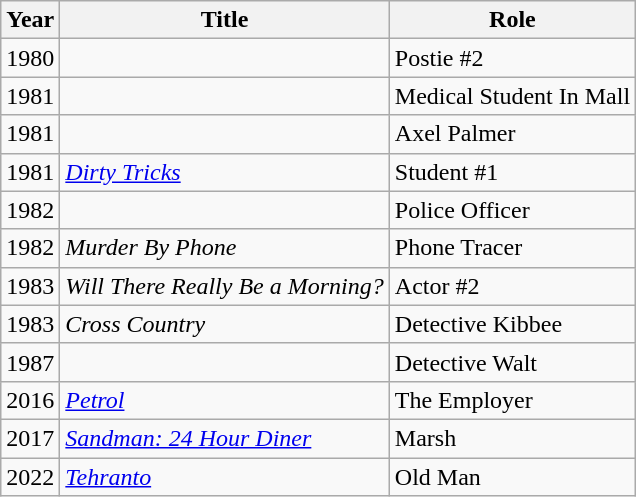<table class="wikitable sortable">
<tr>
<th>Year</th>
<th>Title</th>
<th>Role</th>
</tr>
<tr>
<td>1980</td>
<td><em></em></td>
<td>Postie #2</td>
</tr>
<tr>
<td>1981</td>
<td><em></em></td>
<td>Medical Student In Mall</td>
</tr>
<tr>
<td>1981</td>
<td><em></em></td>
<td>Axel Palmer</td>
</tr>
<tr>
<td>1981</td>
<td><em><a href='#'>Dirty Tricks</a></em></td>
<td>Student #1</td>
</tr>
<tr>
<td>1982</td>
<td><em></em></td>
<td>Police Officer</td>
</tr>
<tr>
<td>1982</td>
<td><em>Murder By Phone</em></td>
<td>Phone Tracer</td>
</tr>
<tr>
<td>1983</td>
<td><em>Will There Really Be a Morning?</em></td>
<td>Actor #2</td>
</tr>
<tr>
<td>1983</td>
<td><em>Cross Country</em></td>
<td>Detective Kibbee</td>
</tr>
<tr>
<td>1987</td>
<td><em></em></td>
<td>Detective Walt</td>
</tr>
<tr>
<td>2016</td>
<td><em><a href='#'>Petrol</a></em></td>
<td>The Employer</td>
</tr>
<tr>
<td>2017</td>
<td><em><a href='#'>Sandman: 24 Hour Diner</a></em></td>
<td>Marsh</td>
</tr>
<tr>
<td>2022</td>
<td><em><a href='#'>Tehranto</a></em></td>
<td>Old Man</td>
</tr>
</table>
